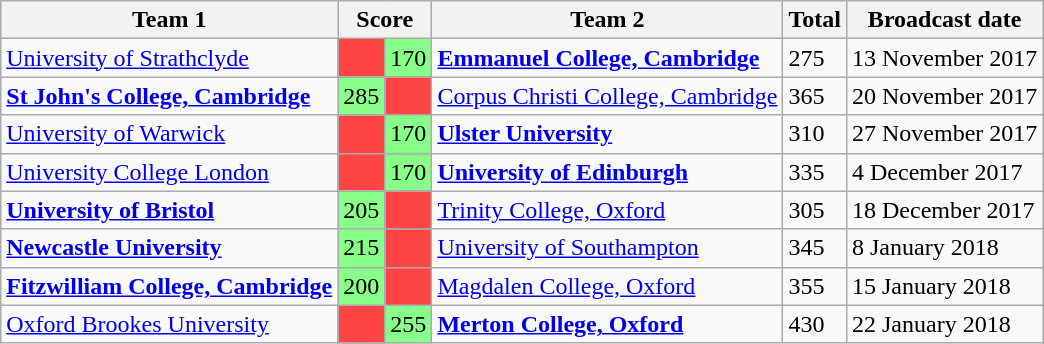<table class="wikitable">
<tr>
<th>Team 1</th>
<th colspan="2">Score</th>
<th>Team 2</th>
<th>Total</th>
<th>Broadcast date</th>
</tr>
<tr>
<td><a href='#'>University of Strathclyde</a></td>
<td style="background:#f44;"></td>
<td style="background:#88ff88">170</td>
<td><strong><a href='#'>Emmanuel College, Cambridge</a></strong></td>
<td>275</td>
<td>13 November 2017</td>
</tr>
<tr>
<td><strong><a href='#'>St John's College, Cambridge</a></strong></td>
<td style="background:#88ff88">285</td>
<td style="background:#f44;"></td>
<td><a href='#'>Corpus Christi College, Cambridge</a></td>
<td>365</td>
<td>20 November 2017</td>
</tr>
<tr>
<td><a href='#'>University of Warwick</a></td>
<td style="background:#f44;"></td>
<td style="background:#88ff88">170</td>
<td><strong><a href='#'>Ulster University</a></strong></td>
<td>310</td>
<td>27 November 2017</td>
</tr>
<tr>
<td><a href='#'>University College London</a></td>
<td style="background:#f44;"></td>
<td style="background:#88ff88">170</td>
<td><strong><a href='#'>University of Edinburgh</a></strong></td>
<td>335</td>
<td>4 December 2017</td>
</tr>
<tr>
<td><strong><a href='#'>University of Bristol</a></strong></td>
<td style="background:#88ff88">205</td>
<td style="background:#f44;"></td>
<td><a href='#'>Trinity College, Oxford</a></td>
<td>305</td>
<td>18 December 2017</td>
</tr>
<tr>
<td><strong><a href='#'>Newcastle University</a></strong></td>
<td style="background:#88ff88">215</td>
<td style="background:#f44;"></td>
<td><a href='#'>University of Southampton</a></td>
<td>345</td>
<td>8 January 2018</td>
</tr>
<tr>
<td><strong><a href='#'>Fitzwilliam College, Cambridge</a></strong></td>
<td style="background:#88ff88">200</td>
<td style="background:#f44;"></td>
<td><a href='#'>Magdalen College, Oxford</a></td>
<td>355</td>
<td>15 January 2018</td>
</tr>
<tr>
<td><a href='#'>Oxford Brookes University</a></td>
<td style="background:#f44;"></td>
<td style="background:#88ff88">255</td>
<td><strong><a href='#'>Merton College, Oxford</a></strong></td>
<td>430</td>
<td>22 January 2018</td>
</tr>
</table>
